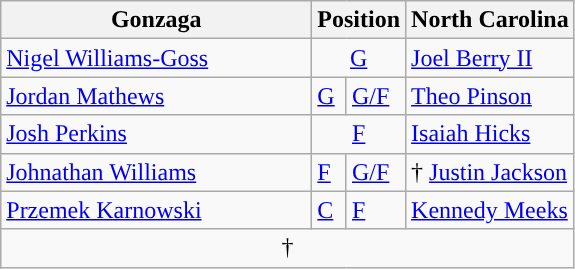<table class="wikitable">
<tr>
<th style="width:200px;">Gonzaga</th>
<th colspan="2">Position</th>
<th>North Carolina</th>
</tr>
<tr>
<td><a href='#'>Nigel Williams-Goss</a></td>
<td colspan="2" style="text-align:center"><a href='#'>G</a></td>
<td><a href='#'>Joel Berry II</a></td>
</tr>
<tr>
<td><a href='#'>Jordan Mathews</a></td>
<td><a href='#'>G</a></td>
<td><a href='#'>G/F</a></td>
<td><a href='#'>Theo Pinson</a></td>
</tr>
<tr>
<td><a href='#'>Josh Perkins</a></td>
<td colspan="2" style="text-align:center"><a href='#'>F</a></td>
<td><a href='#'>Isaiah Hicks</a></td>
</tr>
<tr>
<td><a href='#'>Johnathan Williams</a></td>
<td><a href='#'>F</a></td>
<td><a href='#'>G/F</a></td>
<td>† <a href='#'>Justin Jackson</a></td>
</tr>
<tr>
<td><a href='#'>Przemek Karnowski</a></td>
<td><a href='#'>C</a></td>
<td><a href='#'>F</a></td>
<td><a href='#'>Kennedy Meeks</a></td>
</tr>
<tr>
<td colspan="5" align=center>† </td>
</tr>
</table>
